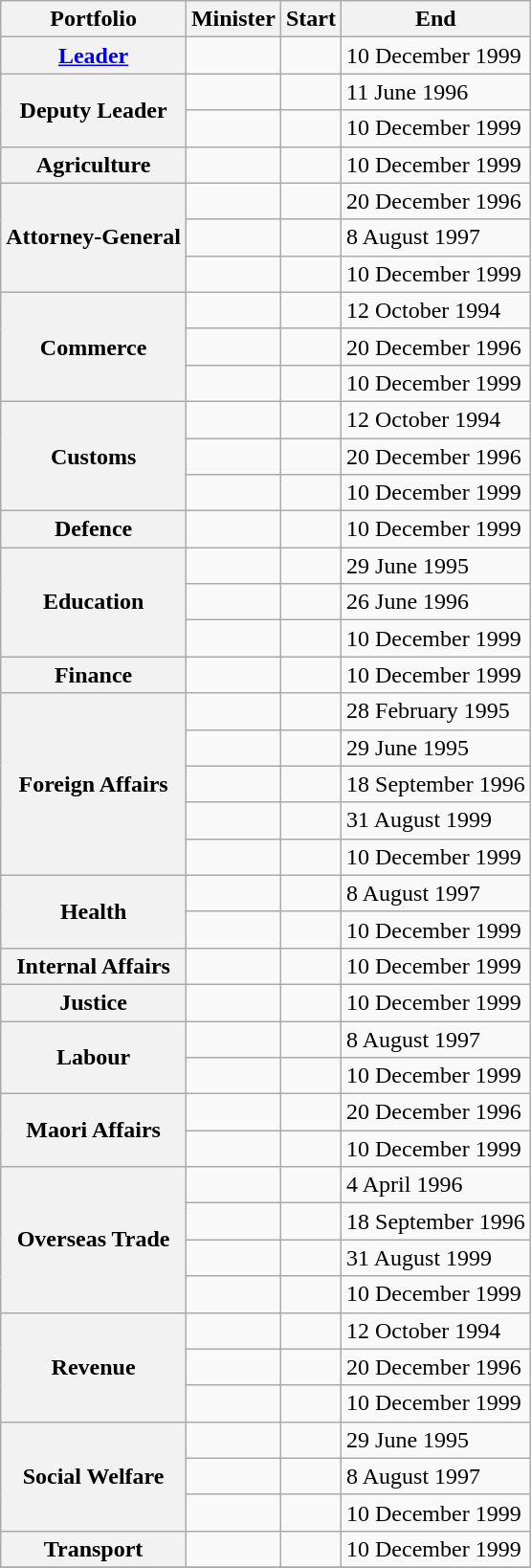<table class="sortable wikitable">
<tr>
<th scope="col">Portfolio</th>
<th scope="col">Minister</th>
<th scope="col">Start</th>
<th scope="col">End</th>
</tr>
<tr>
<th scope="row"><a href='#'>Leader</a></th>
<td></td>
<td></td>
<td>10 December 1999</td>
</tr>
<tr>
<th rowspan="2" scope="row">Deputy Leader</th>
<td></td>
<td></td>
<td>11 June 1996</td>
</tr>
<tr>
<td></td>
<td></td>
<td>10 December 1999</td>
</tr>
<tr>
<th scope="row">Agriculture</th>
<td></td>
<td></td>
<td>10 December 1999</td>
</tr>
<tr>
<th rowspan="3" scope="row">Attorney-General</th>
<td></td>
<td></td>
<td>20 December 1996</td>
</tr>
<tr>
<td></td>
<td></td>
<td>8 August 1997</td>
</tr>
<tr>
<td></td>
<td></td>
<td>10 December 1999</td>
</tr>
<tr>
<th rowspan="3" scope="row">Commerce</th>
<td></td>
<td></td>
<td>12 October 1994</td>
</tr>
<tr>
<td></td>
<td></td>
<td>20 December 1996</td>
</tr>
<tr>
<td></td>
<td></td>
<td>10 December 1999</td>
</tr>
<tr>
<th rowspan="3" scope="row">Customs</th>
<td></td>
<td></td>
<td>12 October 1994</td>
</tr>
<tr>
<td></td>
<td></td>
<td>20 December 1996</td>
</tr>
<tr>
<td></td>
<td></td>
<td>10 December 1999</td>
</tr>
<tr>
<th scope="row">Defence</th>
<td></td>
<td></td>
<td>10 December 1999</td>
</tr>
<tr>
<th rowspan="3" scope="row">Education</th>
<td></td>
<td></td>
<td>29 June 1995</td>
</tr>
<tr>
<td></td>
<td></td>
<td>26 June 1996</td>
</tr>
<tr>
<td></td>
<td></td>
<td>10 December 1999</td>
</tr>
<tr>
<th scope="row">Finance</th>
<td></td>
<td></td>
<td>10 December 1999</td>
</tr>
<tr>
<th rowspan="5" scope="row">Foreign Affairs</th>
<td></td>
<td></td>
<td>28 February 1995</td>
</tr>
<tr>
<td></td>
<td></td>
<td>29 June 1995</td>
</tr>
<tr>
<td></td>
<td></td>
<td>18 September 1996</td>
</tr>
<tr>
<td></td>
<td></td>
<td>31 August 1999</td>
</tr>
<tr>
<td></td>
<td></td>
<td>10 December 1999</td>
</tr>
<tr>
<th rowspan="2" scope="row">Health</th>
<td></td>
<td></td>
<td>8 August 1997</td>
</tr>
<tr>
<td></td>
<td></td>
<td>10 December 1999</td>
</tr>
<tr>
<th scope="row">Internal Affairs</th>
<td></td>
<td></td>
<td>10 December 1999</td>
</tr>
<tr>
<th scope="row">Justice</th>
<td></td>
<td></td>
<td>10 December 1999</td>
</tr>
<tr>
<th rowspan="2" scope="row">Labour</th>
<td></td>
<td></td>
<td>8 August 1997</td>
</tr>
<tr>
<td></td>
<td></td>
<td>10 December 1999</td>
</tr>
<tr>
<th rowspan="2" scope="row">Maori Affairs</th>
<td></td>
<td></td>
<td>20 December 1996</td>
</tr>
<tr>
<td></td>
<td></td>
<td>10 December 1999</td>
</tr>
<tr>
<th rowspan="4" scope="row">Overseas Trade</th>
<td></td>
<td></td>
<td>4 April 1996</td>
</tr>
<tr>
<td></td>
<td></td>
<td>18 September 1996</td>
</tr>
<tr>
<td></td>
<td></td>
<td>31 August 1999</td>
</tr>
<tr>
<td></td>
<td></td>
<td>10 December 1999</td>
</tr>
<tr>
<th rowspan="3" scope="row">Revenue</th>
<td></td>
<td></td>
<td>12 October 1994</td>
</tr>
<tr>
<td></td>
<td></td>
<td>20 December 1996</td>
</tr>
<tr>
<td></td>
<td></td>
<td>10 December 1999</td>
</tr>
<tr>
<th rowspan="3" scope="row">Social Welfare</th>
<td></td>
<td></td>
<td>29 June 1995</td>
</tr>
<tr>
<td></td>
<td></td>
<td>8 August 1997</td>
</tr>
<tr>
<td></td>
<td></td>
<td>10 December 1999</td>
</tr>
<tr>
<th scope="row">Transport</th>
<td></td>
<td></td>
<td>10 December 1999</td>
</tr>
<tr>
</tr>
</table>
